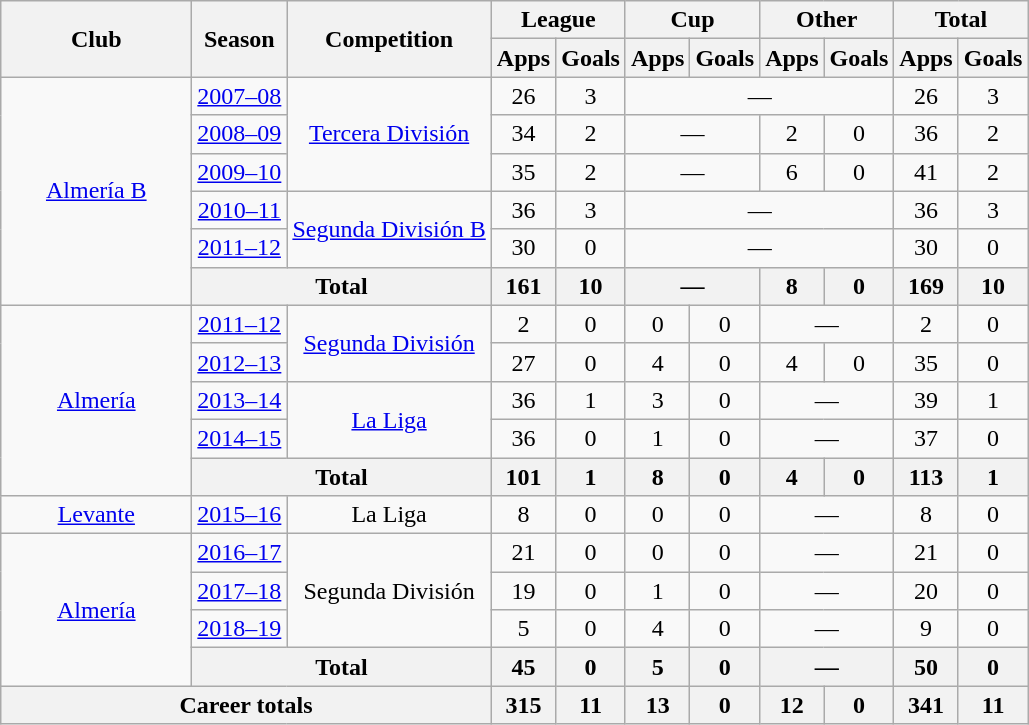<table class="wikitable" style="text-align: center">
<tr>
<th rowspan="2" width=120>Club</th>
<th rowspan="2">Season</th>
<th rowspan="2">Competition</th>
<th colspan="2">League</th>
<th colspan="2">Cup</th>
<th colspan="2">Other</th>
<th colspan="2">Total</th>
</tr>
<tr>
<th>Apps</th>
<th>Goals</th>
<th>Apps</th>
<th>Goals</th>
<th>Apps</th>
<th>Goals</th>
<th>Apps</th>
<th>Goals</th>
</tr>
<tr>
<td rowspan="6" align=center valign=center><a href='#'>Almería B</a></td>
<td><a href='#'>2007–08</a></td>
<td rowspan="3"><a href='#'>Tercera División</a></td>
<td>26</td>
<td>3</td>
<td colspan=4>—</td>
<td>26</td>
<td>3</td>
</tr>
<tr>
<td><a href='#'>2008–09</a></td>
<td>34</td>
<td>2</td>
<td colspan=2>—</td>
<td>2</td>
<td>0</td>
<td>36</td>
<td>2</td>
</tr>
<tr>
<td><a href='#'>2009–10</a></td>
<td>35</td>
<td>2</td>
<td colspan=2>—</td>
<td>6</td>
<td>0</td>
<td>41</td>
<td>2</td>
</tr>
<tr>
<td><a href='#'>2010–11</a></td>
<td rowspan="2"><a href='#'>Segunda División B</a></td>
<td>36</td>
<td>3</td>
<td colspan=4>—</td>
<td>36</td>
<td>3</td>
</tr>
<tr>
<td><a href='#'>2011–12</a></td>
<td>30</td>
<td>0</td>
<td colspan=4>—</td>
<td>30</td>
<td>0</td>
</tr>
<tr>
<th colspan="2">Total</th>
<th>161</th>
<th>10</th>
<th colspan=2>—</th>
<th>8</th>
<th>0</th>
<th>169</th>
<th>10</th>
</tr>
<tr>
<td rowspan="5" align=center valign=center><a href='#'>Almería</a></td>
<td><a href='#'>2011–12</a></td>
<td rowspan="2"><a href='#'>Segunda División</a></td>
<td>2</td>
<td>0</td>
<td>0</td>
<td>0</td>
<td colspan=2>—</td>
<td>2</td>
<td>0</td>
</tr>
<tr>
<td><a href='#'>2012–13</a></td>
<td>27</td>
<td>0</td>
<td>4</td>
<td>0</td>
<td>4</td>
<td>0</td>
<td>35</td>
<td>0</td>
</tr>
<tr>
<td><a href='#'>2013–14</a></td>
<td rowspan="2"><a href='#'>La Liga</a></td>
<td>36</td>
<td>1</td>
<td>3</td>
<td>0</td>
<td colspan=2>—</td>
<td>39</td>
<td>1</td>
</tr>
<tr>
<td><a href='#'>2014–15</a></td>
<td>36</td>
<td>0</td>
<td>1</td>
<td>0</td>
<td colspan=2>—</td>
<td>37</td>
<td>0</td>
</tr>
<tr>
<th colspan="2">Total</th>
<th>101</th>
<th>1</th>
<th>8</th>
<th>0</th>
<th>4</th>
<th>0</th>
<th>113</th>
<th>1</th>
</tr>
<tr>
<td align=center valign=center><a href='#'>Levante</a></td>
<td><a href='#'>2015–16</a></td>
<td>La Liga</td>
<td>8</td>
<td>0</td>
<td>0</td>
<td>0</td>
<td colspan=2>—</td>
<td>8</td>
<td>0</td>
</tr>
<tr>
<td rowspan="4" align=center valign=center><a href='#'>Almería</a></td>
<td><a href='#'>2016–17</a></td>
<td rowspan="3">Segunda División</td>
<td>21</td>
<td>0</td>
<td>0</td>
<td>0</td>
<td colspan=2>—</td>
<td>21</td>
<td>0</td>
</tr>
<tr>
<td><a href='#'>2017–18</a></td>
<td>19</td>
<td>0</td>
<td>1</td>
<td>0</td>
<td colspan=2>—</td>
<td>20</td>
<td>0</td>
</tr>
<tr>
<td><a href='#'>2018–19</a></td>
<td>5</td>
<td>0</td>
<td>4</td>
<td>0</td>
<td colspan=2>—</td>
<td>9</td>
<td>0</td>
</tr>
<tr>
<th colspan="2">Total</th>
<th>45</th>
<th>0</th>
<th>5</th>
<th>0</th>
<th colspan=2>—</th>
<th>50</th>
<th>0</th>
</tr>
<tr>
<th colspan="3">Career totals</th>
<th>315</th>
<th>11</th>
<th>13</th>
<th>0</th>
<th>12</th>
<th>0</th>
<th>341</th>
<th>11</th>
</tr>
</table>
